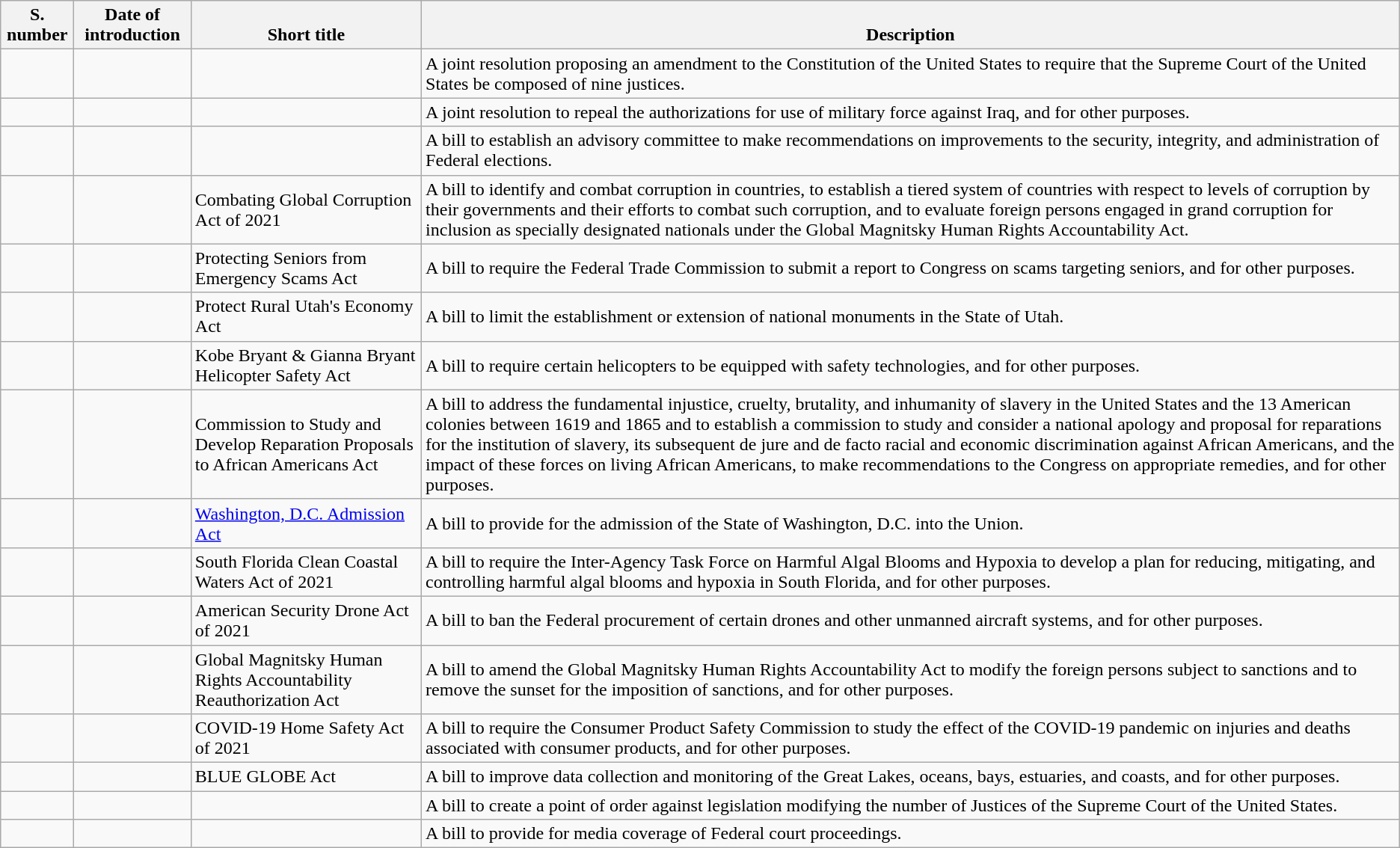<table class="wikitable">
<tr valign="bottom">
<th>S. number</th>
<th>Date of introduction</th>
<th>Short title</th>
<th>Description</th>
</tr>
<tr>
<td></td>
<td></td>
<td></td>
<td>A joint resolution proposing an amendment to the Constitution of the United States to require that the Supreme Court of the United States be composed of nine justices.</td>
</tr>
<tr>
<td></td>
<td></td>
<td></td>
<td>A joint resolution to repeal the authorizations for use of military force against Iraq, and for other purposes.</td>
</tr>
<tr>
<td></td>
<td></td>
<td></td>
<td>A bill to establish an advisory committee to make recommendations on improvements to the security, integrity, and administration of Federal elections.</td>
</tr>
<tr>
<td></td>
<td></td>
<td>Combating Global Corruption Act of 2021</td>
<td>A bill to identify and combat corruption in countries, to establish a tiered system of countries with respect to levels of corruption by their governments and their efforts to combat such corruption, and to evaluate foreign persons engaged in grand corruption for inclusion as specially designated nationals under the Global Magnitsky Human Rights Accountability Act.</td>
</tr>
<tr>
<td></td>
<td></td>
<td>Protecting Seniors from Emergency Scams Act</td>
<td>A bill to require the Federal Trade Commission to submit a report to Congress on scams targeting seniors, and for other purposes.</td>
</tr>
<tr>
<td></td>
<td></td>
<td>Protect Rural Utah's Economy Act</td>
<td>A bill to limit the establishment or extension of national monuments in the State of Utah.</td>
</tr>
<tr>
<td></td>
<td></td>
<td>Kobe Bryant & Gianna Bryant Helicopter Safety Act</td>
<td>A bill to require certain helicopters to be equipped with safety technologies, and for other purposes.</td>
</tr>
<tr>
<td></td>
<td></td>
<td>Commission to Study and Develop Reparation Proposals to African Americans Act</td>
<td>A bill to address the fundamental injustice, cruelty, brutality, and inhumanity of slavery in the United States and the 13 American colonies between 1619 and 1865 and to establish a commission to study and consider a national apology and proposal for reparations for the institution of slavery, its subsequent de jure and de facto racial and economic discrimination against African Americans, and the impact of these forces on living African Americans, to make recommendations to the Congress on appropriate remedies, and for other purposes.</td>
</tr>
<tr>
<td></td>
<td></td>
<td><a href='#'>Washington, D.C. Admission Act</a></td>
<td>A bill to provide for the admission of the State of Washington, D.C. into the Union.</td>
</tr>
<tr>
<td></td>
<td></td>
<td>South Florida Clean Coastal Waters Act of 2021</td>
<td>A bill to require the Inter-Agency Task Force on Harmful Algal Blooms and Hypoxia to develop a plan for reducing, mitigating, and controlling harmful algal blooms and hypoxia in South Florida, and for other purposes.</td>
</tr>
<tr>
<td></td>
<td></td>
<td>American Security Drone Act of 2021</td>
<td>A bill to ban the Federal procurement of certain drones and other unmanned aircraft systems, and for other purposes.</td>
</tr>
<tr>
<td></td>
<td></td>
<td>Global Magnitsky Human Rights Accountability Reauthorization Act</td>
<td>A bill to amend the Global Magnitsky Human Rights Accountability Act to modify the foreign persons subject to sanctions and to remove the sunset for the imposition of sanctions, and for other purposes.</td>
</tr>
<tr>
<td></td>
<td></td>
<td>COVID-19 Home Safety Act of 2021</td>
<td>A bill to require the Consumer Product Safety Commission to study the effect of the COVID-19 pandemic on injuries and deaths associated with consumer products, and for other purposes.</td>
</tr>
<tr>
<td></td>
<td></td>
<td>BLUE GLOBE Act</td>
<td>A bill to improve data collection and monitoring of the Great Lakes, oceans, bays, estuaries, and coasts, and for other purposes.</td>
</tr>
<tr>
<td></td>
<td></td>
<td></td>
<td>A bill to create a point of order against legislation modifying the number of Justices of the Supreme Court of the United States.</td>
</tr>
<tr>
<td></td>
<td></td>
<td></td>
<td>A bill to provide for media coverage of Federal court proceedings.</td>
</tr>
</table>
